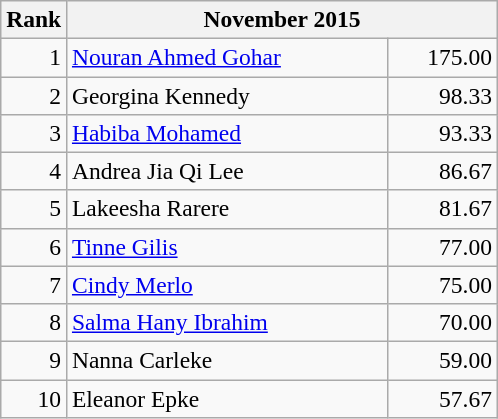<table class=wikitable style="font-size:98%;">
<tr>
<th>Rank</th>
<th colspan=2 width="280">November 2015</th>
</tr>
<tr>
<td align=right>1</td>
<td> <a href='#'>Nouran Ahmed Gohar</a></td>
<td align=right>175.00</td>
</tr>
<tr>
<td align=right>2</td>
<td> Georgina Kennedy</td>
<td align=right>98.33</td>
</tr>
<tr>
<td align=right>3</td>
<td> <a href='#'>Habiba Mohamed</a></td>
<td align=right>93.33</td>
</tr>
<tr>
<td align=right>4</td>
<td> Andrea Jia Qi Lee</td>
<td align=right>86.67</td>
</tr>
<tr>
<td align=right>5</td>
<td> Lakeesha Rarere</td>
<td align=right>81.67</td>
</tr>
<tr>
<td align=right>6</td>
<td> <a href='#'>Tinne Gilis</a></td>
<td align=right>77.00</td>
</tr>
<tr>
<td align=right>7</td>
<td> <a href='#'>Cindy Merlo</a></td>
<td align=right>75.00</td>
</tr>
<tr>
<td align=right>8</td>
<td> <a href='#'>Salma Hany Ibrahim</a></td>
<td align=right>70.00</td>
</tr>
<tr>
<td align=right>9</td>
<td> Nanna Carleke</td>
<td align=right>59.00</td>
</tr>
<tr>
<td align=right>10</td>
<td> Eleanor Epke</td>
<td align=right>57.67</td>
</tr>
</table>
